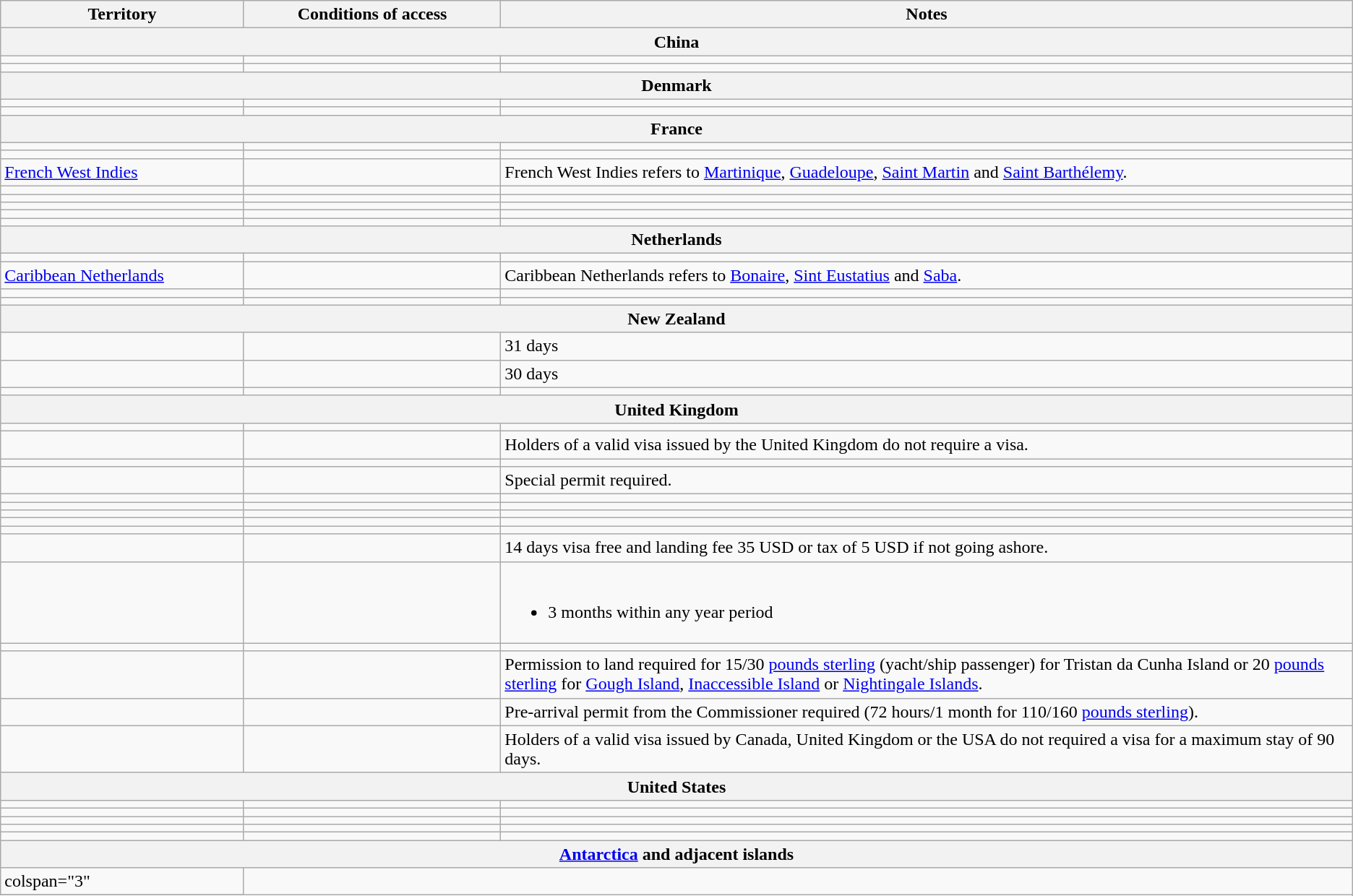<table class="wikitable" style="text-align: left; table-layout: fixed;">
<tr>
<th width="18%">Territory</th>
<th width="19%">Conditions of access</th>
<th>Notes</th>
</tr>
<tr>
<th colspan="3">China</th>
</tr>
<tr>
<td></td>
<td></td>
<td></td>
</tr>
<tr>
<td></td>
<td></td>
<td></td>
</tr>
<tr>
<th colspan="3">Denmark</th>
</tr>
<tr>
<td></td>
<td></td>
<td></td>
</tr>
<tr>
<td></td>
<td></td>
<td></td>
</tr>
<tr>
<th colspan="3">France</th>
</tr>
<tr>
<td></td>
<td></td>
<td></td>
</tr>
<tr>
<td></td>
<td></td>
<td></td>
</tr>
<tr>
<td> <a href='#'>French West Indies</a></td>
<td></td>
<td>French West Indies refers to <a href='#'>Martinique</a>, <a href='#'>Guadeloupe</a>, <a href='#'>Saint Martin</a> and <a href='#'>Saint Barthélemy</a>.</td>
</tr>
<tr>
<td></td>
<td></td>
<td></td>
</tr>
<tr>
<td></td>
<td></td>
<td></td>
</tr>
<tr>
<td></td>
<td></td>
<td></td>
</tr>
<tr>
<td></td>
<td></td>
<td></td>
</tr>
<tr>
<td></td>
<td></td>
<td></td>
</tr>
<tr>
<th colspan="3">Netherlands</th>
</tr>
<tr>
<td></td>
<td></td>
<td></td>
</tr>
<tr>
<td> <a href='#'>Caribbean Netherlands</a></td>
<td></td>
<td>Caribbean Netherlands refers to <a href='#'>Bonaire</a>, <a href='#'>Sint Eustatius</a> and <a href='#'>Saba</a>.</td>
</tr>
<tr>
<td></td>
<td></td>
<td></td>
</tr>
<tr>
<td></td>
<td></td>
<td></td>
</tr>
<tr>
<th colspan="3">New Zealand</th>
</tr>
<tr>
<td></td>
<td></td>
<td>31 days</td>
</tr>
<tr>
<td></td>
<td></td>
<td>30 days</td>
</tr>
<tr>
<td></td>
<td></td>
<td></td>
</tr>
<tr>
<th colspan="3">United Kingdom</th>
</tr>
<tr>
<td></td>
<td></td>
<td></td>
</tr>
<tr>
<td></td>
<td></td>
<td>Holders of a valid visa issued by the United Kingdom do not require a visa.</td>
</tr>
<tr>
<td></td>
<td></td>
<td></td>
</tr>
<tr>
<td></td>
<td></td>
<td>Special permit required.</td>
</tr>
<tr>
<td></td>
<td></td>
<td></td>
</tr>
<tr>
<td></td>
<td></td>
<td></td>
</tr>
<tr>
<td></td>
<td></td>
<td></td>
</tr>
<tr>
<td></td>
<td></td>
<td></td>
</tr>
<tr>
<td></td>
<td></td>
<td></td>
</tr>
<tr>
<td></td>
<td></td>
<td>14 days visa free and landing fee 35 USD or tax of 5 USD if not going ashore.</td>
</tr>
<tr>
<td></td>
<td></td>
<td><br><ul><li>3 months within any year period</li></ul></td>
</tr>
<tr>
<td></td>
<td></td>
<td></td>
</tr>
<tr>
<td></td>
<td></td>
<td>Permission to land required for 15/30 <a href='#'>pounds sterling</a> (yacht/ship passenger) for Tristan da Cunha Island or 20 <a href='#'>pounds sterling</a> for <a href='#'>Gough Island</a>, <a href='#'>Inaccessible Island</a> or <a href='#'>Nightingale Islands</a>.</td>
</tr>
<tr>
<td></td>
<td></td>
<td>Pre-arrival permit from the Commissioner required (72 hours/1 month for 110/160 <a href='#'>pounds sterling</a>).</td>
</tr>
<tr>
<td></td>
<td></td>
<td>Holders of a valid visa issued by Canada, United Kingdom or the USA do not required a visa for a maximum stay of 90 days.</td>
</tr>
<tr>
<th colspan="3">United States</th>
</tr>
<tr>
<td></td>
<td></td>
<td></td>
</tr>
<tr>
<td></td>
<td></td>
<td></td>
</tr>
<tr>
<td></td>
<td></td>
<td></td>
</tr>
<tr>
<td></td>
<td></td>
<td></td>
</tr>
<tr>
<td></td>
<td></td>
<td></td>
</tr>
<tr>
<th colspan="3"><a href='#'>Antarctica</a> and adjacent islands</th>
</tr>
<tr>
<td>colspan="3" </td>
</tr>
<tr>
</tr>
</table>
